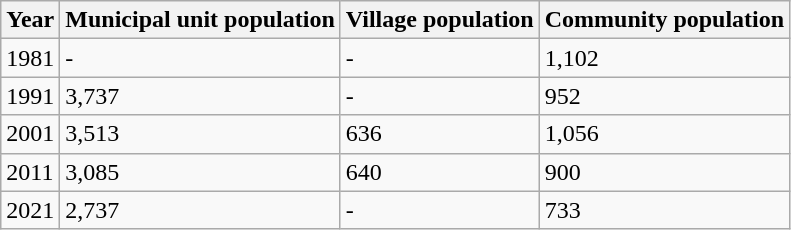<table class=wikitable>
<tr>
<th>Year</th>
<th>Municipal unit population</th>
<th>Village population</th>
<th>Community population</th>
</tr>
<tr>
<td>1981</td>
<td>-</td>
<td>-</td>
<td>1,102</td>
</tr>
<tr>
<td>1991</td>
<td>3,737</td>
<td>-</td>
<td>952</td>
</tr>
<tr>
<td>2001</td>
<td>3,513</td>
<td>636</td>
<td>1,056</td>
</tr>
<tr>
<td>2011</td>
<td>3,085</td>
<td>640</td>
<td>900</td>
</tr>
<tr>
<td>2021</td>
<td>2,737</td>
<td>-</td>
<td>733</td>
</tr>
</table>
